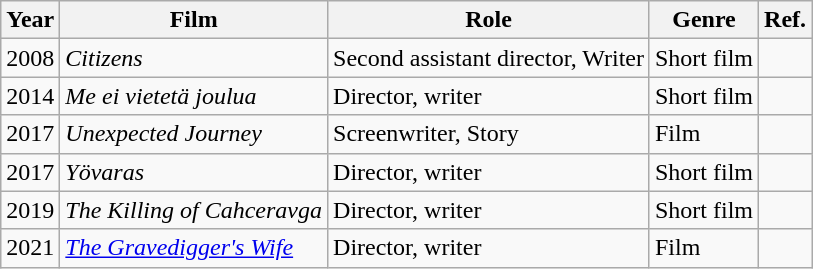<table class="wikitable">
<tr>
<th>Year</th>
<th>Film</th>
<th>Role</th>
<th>Genre</th>
<th>Ref.</th>
</tr>
<tr>
<td>2008</td>
<td><em>Citizens</em></td>
<td>Second assistant director, Writer</td>
<td>Short film</td>
<td></td>
</tr>
<tr>
<td>2014</td>
<td><em>Me ei vietetä joulua</em></td>
<td>Director, writer</td>
<td>Short film</td>
<td></td>
</tr>
<tr>
<td>2017</td>
<td><em>Unexpected Journey</em></td>
<td>Screenwriter, Story</td>
<td>Film</td>
<td></td>
</tr>
<tr>
<td>2017</td>
<td><em>Yövaras</em></td>
<td>Director, writer</td>
<td>Short film</td>
<td></td>
</tr>
<tr>
<td>2019</td>
<td><em>The Killing of Cahceravga</em></td>
<td>Director, writer</td>
<td>Short film</td>
<td></td>
</tr>
<tr>
<td>2021</td>
<td><em><a href='#'>The Gravedigger's Wife</a></em></td>
<td>Director, writer</td>
<td>Film</td>
<td></td>
</tr>
</table>
